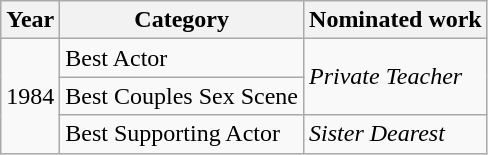<table class="wikitable">
<tr>
<th>Year</th>
<th>Category</th>
<th>Nominated work</th>
</tr>
<tr>
<td rowspan="3">1984</td>
<td>Best Actor</td>
<td rowspan="2"><em>Private Teacher</em></td>
</tr>
<tr>
<td>Best Couples Sex Scene</td>
</tr>
<tr>
<td>Best Supporting Actor</td>
<td><em>Sister Dearest</em></td>
</tr>
</table>
